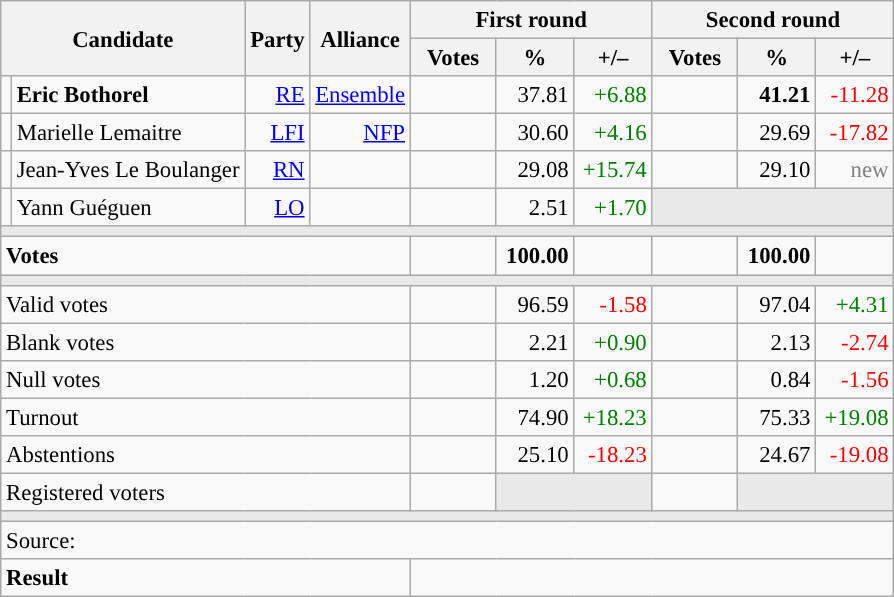<table class="wikitable" style="text-align:right;font-size:95%;">
<tr>
<th rowspan="2" colspan="2">Candidate</th>
<th colspan="1" rowspan="2">Party</th>
<th colspan="1" rowspan="2">Alliance</th>
<th colspan="3">First round</th>
<th colspan="3">Second round</th>
</tr>
<tr>
<th style="width:50px;">Votes</th>
<th style="width:45px;">%</th>
<th style="width:45px;">+/–</th>
<th style="width:50px;">Votes</th>
<th style="width:45px;">%</th>
<th style="width:45px;">+/–</th>
</tr>
<tr>
<td style="color:inherit;background:"></td>
<td style="text-align:left;"><strong>Eric Bothorel</strong></td>
<td><a href='#'>RE</a></td>
<td><a href='#'>Ensemble</a></td>
<td></td>
<td>37.81</td>
<td style="color:green;">+6.88</td>
<td><strong></strong></td>
<td><strong>41.21</strong></td>
<td style="color:red;">-11.28</td>
</tr>
<tr>
<td style="color:inherit;background:"></td>
<td style="text-align:left;">Marielle Lemaitre</td>
<td><a href='#'>LFI</a></td>
<td><a href='#'>NFP</a></td>
<td></td>
<td>30.60</td>
<td style="color:green;">+4.16</td>
<td></td>
<td>29.69</td>
<td style="color:red;">-17.82</td>
</tr>
<tr>
<td style="color:inherit;background:"></td>
<td style="text-align:left;">Jean-Yves Le Boulanger</td>
<td><a href='#'>RN</a></td>
<td></td>
<td></td>
<td>29.08</td>
<td style="color:green;">+15.74</td>
<td></td>
<td>29.10</td>
<td style="color:grey;">new</td>
</tr>
<tr>
<td style="color:inherit;background:"></td>
<td style="text-align:left;">Yann Guéguen</td>
<td><a href='#'>LO</a></td>
<td></td>
<td></td>
<td>2.51</td>
<td style="color:green;">+1.70</td>
<td colspan="3" style="background:#E9E9E9;"></td>
</tr>
<tr>
<td colspan="10" style="background:#E9E9E9;"></td>
</tr>
<tr style="font-weight:bold;">
<td colspan="4" style="text-align:left;">Votes</td>
<td></td>
<td>100.00</td>
<td></td>
<td></td>
<td>100.00</td>
<td></td>
</tr>
<tr>
<td colspan="10" style="background:#E9E9E9;"></td>
</tr>
<tr>
<td colspan="4" style="text-align:left;">Valid votes</td>
<td></td>
<td>96.59</td>
<td style="color:red;">-1.58</td>
<td></td>
<td>97.04</td>
<td style="color:green;">+4.31</td>
</tr>
<tr>
<td colspan="4" style="text-align:left;">Blank votes</td>
<td></td>
<td>2.21</td>
<td style="color:green;">+0.90</td>
<td></td>
<td>2.13</td>
<td style="color:red;">-2.74</td>
</tr>
<tr>
<td colspan="4" style="text-align:left;">Null votes</td>
<td></td>
<td>1.20</td>
<td style="color:green;">+0.68</td>
<td></td>
<td>0.84</td>
<td style="color:red;">-1.56</td>
</tr>
<tr>
<td colspan="4" style="text-align:left;">Turnout</td>
<td></td>
<td>74.90</td>
<td style="color:green;">+18.23</td>
<td></td>
<td>75.33</td>
<td style="color:green;">+19.08</td>
</tr>
<tr>
<td colspan="4" style="text-align:left;">Abstentions</td>
<td></td>
<td>25.10</td>
<td style="color:red;">-18.23</td>
<td></td>
<td>24.67</td>
<td style="color:red;">-19.08</td>
</tr>
<tr>
<td colspan="4" style="text-align:left;">Registered voters</td>
<td></td>
<td colspan="2" style="background:#E9E9E9;"></td>
<td></td>
<td colspan="2" style="background:#E9E9E9;"></td>
</tr>
<tr>
<td colspan="10" style="background:#E9E9E9;"></td>
</tr>
<tr>
<td colspan="10" style="text-align:left;">Source: </td>
</tr>
<tr style="font-weight:bold">
<td colspan="4" style="text-align:left;">Result</td>
<td colspan="6" style="background-color:"></td>
</tr>
</table>
